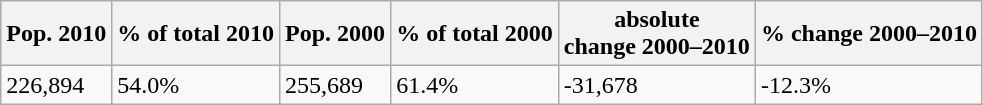<table class="wikitable">
<tr>
<th>Pop. 2010</th>
<th>% of total 2010</th>
<th>Pop. 2000</th>
<th>% of total 2000</th>
<th>absolute<br>change 2000–2010</th>
<th>% change 2000–2010</th>
</tr>
<tr>
<td>226,894</td>
<td>54.0%</td>
<td>255,689</td>
<td>61.4%</td>
<td>-31,678</td>
<td>-12.3%</td>
</tr>
</table>
